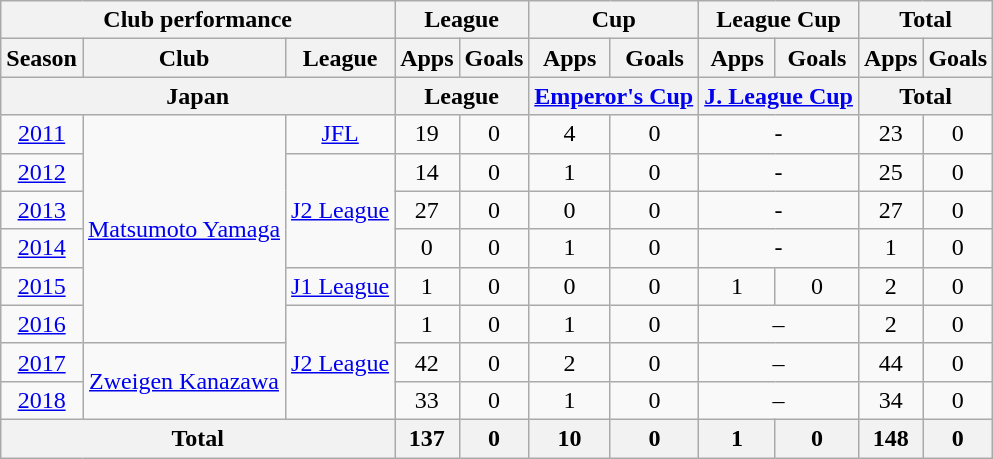<table class="wikitable" style="text-align:center;">
<tr>
<th colspan=3>Club performance</th>
<th colspan=2>League</th>
<th colspan=2>Cup</th>
<th colspan=2>League Cup</th>
<th colspan=2>Total</th>
</tr>
<tr>
<th>Season</th>
<th>Club</th>
<th>League</th>
<th>Apps</th>
<th>Goals</th>
<th>Apps</th>
<th>Goals</th>
<th>Apps</th>
<th>Goals</th>
<th>Apps</th>
<th>Goals</th>
</tr>
<tr>
<th colspan=3>Japan</th>
<th colspan=2>League</th>
<th colspan=2><a href='#'>Emperor's Cup</a></th>
<th colspan=2><a href='#'>J. League Cup</a></th>
<th colspan=2>Total</th>
</tr>
<tr>
<td><a href='#'>2011</a></td>
<td rowspan="6"><a href='#'>Matsumoto Yamaga</a></td>
<td><a href='#'>JFL</a></td>
<td>19</td>
<td>0</td>
<td>4</td>
<td>0</td>
<td colspan="2">-</td>
<td>23</td>
<td>0</td>
</tr>
<tr>
<td><a href='#'>2012</a></td>
<td rowspan="3"><a href='#'>J2 League</a></td>
<td>14</td>
<td>0</td>
<td>1</td>
<td>0</td>
<td colspan="2">-</td>
<td>25</td>
<td>0</td>
</tr>
<tr>
<td><a href='#'>2013</a></td>
<td>27</td>
<td>0</td>
<td>0</td>
<td>0</td>
<td colspan="2">-</td>
<td>27</td>
<td>0</td>
</tr>
<tr>
<td><a href='#'>2014</a></td>
<td>0</td>
<td>0</td>
<td>1</td>
<td>0</td>
<td colspan="2">-</td>
<td>1</td>
<td>0</td>
</tr>
<tr>
<td><a href='#'>2015</a></td>
<td><a href='#'>J1 League</a></td>
<td>1</td>
<td>0</td>
<td>0</td>
<td>0</td>
<td>1</td>
<td>0</td>
<td>2</td>
<td>0</td>
</tr>
<tr>
<td><a href='#'>2016</a></td>
<td rowspan="3"><a href='#'>J2 League</a></td>
<td>1</td>
<td>0</td>
<td>1</td>
<td>0</td>
<td colspan="2">–</td>
<td>2</td>
<td>0</td>
</tr>
<tr>
<td><a href='#'>2017</a></td>
<td rowspan="2"><a href='#'>Zweigen Kanazawa</a></td>
<td>42</td>
<td>0</td>
<td>2</td>
<td>0</td>
<td colspan="2">–</td>
<td>44</td>
<td>0</td>
</tr>
<tr>
<td><a href='#'>2018</a></td>
<td>33</td>
<td>0</td>
<td>1</td>
<td>0</td>
<td colspan="2">–</td>
<td>34</td>
<td>0</td>
</tr>
<tr>
<th colspan=3>Total</th>
<th>137</th>
<th>0</th>
<th>10</th>
<th>0</th>
<th>1</th>
<th>0</th>
<th>148</th>
<th>0</th>
</tr>
</table>
